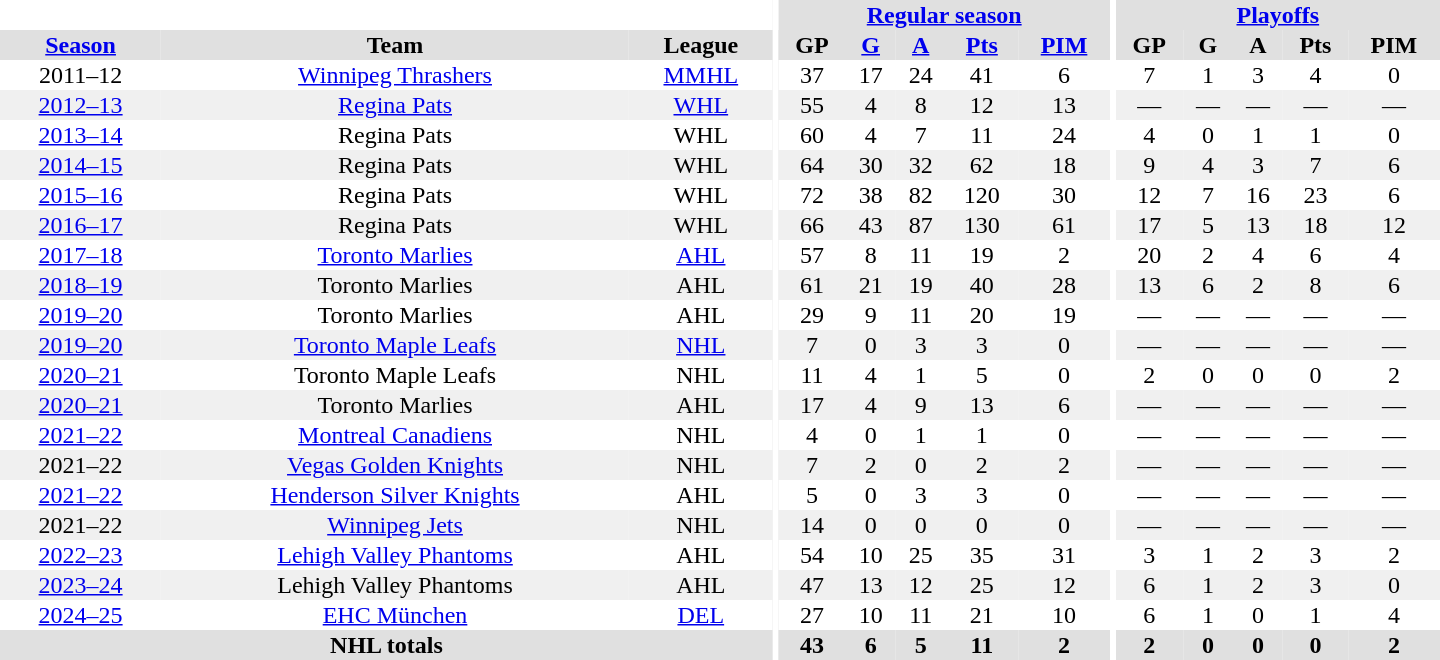<table border="0" cellpadding="1" cellspacing="0" style="text-align:center; width:60em">
<tr bgcolor="#e0e0e0">
<th colspan="3" bgcolor="#ffffff"></th>
<th rowspan="101" bgcolor="#ffffff"></th>
<th colspan="5"><a href='#'>Regular season</a></th>
<th rowspan="101" bgcolor="#ffffff"></th>
<th colspan="5"><a href='#'>Playoffs</a></th>
</tr>
<tr bgcolor="#e0e0e0">
<th><a href='#'>Season</a></th>
<th>Team</th>
<th>League</th>
<th>GP</th>
<th><a href='#'>G</a></th>
<th><a href='#'>A</a></th>
<th><a href='#'>Pts</a></th>
<th><a href='#'>PIM</a></th>
<th>GP</th>
<th>G</th>
<th>A</th>
<th>Pts</th>
<th>PIM</th>
</tr>
<tr>
<td>2011–12</td>
<td><a href='#'>Winnipeg Thrashers</a></td>
<td><a href='#'>MMHL</a></td>
<td>37</td>
<td>17</td>
<td>24</td>
<td>41</td>
<td>6</td>
<td>7</td>
<td>1</td>
<td>3</td>
<td>4</td>
<td>0</td>
</tr>
<tr bgcolor="#f0f0f0">
<td><a href='#'>2012–13</a></td>
<td><a href='#'>Regina Pats</a></td>
<td><a href='#'>WHL</a></td>
<td>55</td>
<td>4</td>
<td>8</td>
<td>12</td>
<td>13</td>
<td>—</td>
<td>—</td>
<td>—</td>
<td>—</td>
<td>—</td>
</tr>
<tr>
<td><a href='#'>2013–14</a></td>
<td>Regina Pats</td>
<td>WHL</td>
<td>60</td>
<td>4</td>
<td>7</td>
<td>11</td>
<td>24</td>
<td>4</td>
<td>0</td>
<td>1</td>
<td>1</td>
<td>0</td>
</tr>
<tr bgcolor="#f0f0f0">
<td><a href='#'>2014–15</a></td>
<td>Regina Pats</td>
<td>WHL</td>
<td>64</td>
<td>30</td>
<td>32</td>
<td>62</td>
<td>18</td>
<td>9</td>
<td>4</td>
<td>3</td>
<td>7</td>
<td>6</td>
</tr>
<tr>
<td><a href='#'>2015–16</a></td>
<td>Regina Pats</td>
<td>WHL</td>
<td>72</td>
<td>38</td>
<td>82</td>
<td>120</td>
<td>30</td>
<td>12</td>
<td>7</td>
<td>16</td>
<td>23</td>
<td>6</td>
</tr>
<tr bgcolor="#f0f0f0">
<td><a href='#'>2016–17</a></td>
<td>Regina Pats</td>
<td>WHL</td>
<td>66</td>
<td>43</td>
<td>87</td>
<td>130</td>
<td>61</td>
<td>17</td>
<td>5</td>
<td>13</td>
<td>18</td>
<td>12</td>
</tr>
<tr>
<td><a href='#'>2017–18</a></td>
<td><a href='#'>Toronto Marlies</a></td>
<td><a href='#'>AHL</a></td>
<td>57</td>
<td>8</td>
<td>11</td>
<td>19</td>
<td>2</td>
<td>20</td>
<td>2</td>
<td>4</td>
<td>6</td>
<td>4</td>
</tr>
<tr bgcolor="#f0f0f0">
<td><a href='#'>2018–19</a></td>
<td>Toronto Marlies</td>
<td>AHL</td>
<td>61</td>
<td>21</td>
<td>19</td>
<td>40</td>
<td>28</td>
<td>13</td>
<td>6</td>
<td>2</td>
<td>8</td>
<td>6</td>
</tr>
<tr>
<td><a href='#'>2019–20</a></td>
<td>Toronto Marlies</td>
<td>AHL</td>
<td>29</td>
<td>9</td>
<td>11</td>
<td>20</td>
<td>19</td>
<td>—</td>
<td>—</td>
<td>—</td>
<td>—</td>
<td>—</td>
</tr>
<tr bgcolor="#f0f0f0">
<td><a href='#'>2019–20</a></td>
<td><a href='#'>Toronto Maple Leafs</a></td>
<td><a href='#'>NHL</a></td>
<td>7</td>
<td>0</td>
<td>3</td>
<td>3</td>
<td>0</td>
<td>—</td>
<td>—</td>
<td>—</td>
<td>—</td>
<td>—</td>
</tr>
<tr>
<td><a href='#'>2020–21</a></td>
<td>Toronto Maple Leafs</td>
<td>NHL</td>
<td>11</td>
<td>4</td>
<td>1</td>
<td>5</td>
<td>0</td>
<td>2</td>
<td>0</td>
<td>0</td>
<td>0</td>
<td>2</td>
</tr>
<tr bgcolor="#f0f0f0">
<td><a href='#'>2020–21</a></td>
<td>Toronto Marlies</td>
<td>AHL</td>
<td>17</td>
<td>4</td>
<td>9</td>
<td>13</td>
<td>6</td>
<td>—</td>
<td>—</td>
<td>—</td>
<td>—</td>
<td>—</td>
</tr>
<tr>
<td><a href='#'>2021–22</a></td>
<td><a href='#'>Montreal Canadiens</a></td>
<td>NHL</td>
<td>4</td>
<td>0</td>
<td>1</td>
<td>1</td>
<td>0</td>
<td>—</td>
<td>—</td>
<td>—</td>
<td>—</td>
<td>—</td>
</tr>
<tr bgcolor="#f0f0f0">
<td>2021–22</td>
<td><a href='#'>Vegas Golden Knights</a></td>
<td>NHL</td>
<td>7</td>
<td>2</td>
<td>0</td>
<td>2</td>
<td>2</td>
<td>—</td>
<td>—</td>
<td>—</td>
<td>—</td>
<td>—</td>
</tr>
<tr>
<td><a href='#'>2021–22</a></td>
<td><a href='#'>Henderson Silver Knights</a></td>
<td>AHL</td>
<td>5</td>
<td>0</td>
<td>3</td>
<td>3</td>
<td>0</td>
<td>—</td>
<td>—</td>
<td>—</td>
<td>—</td>
<td>—</td>
</tr>
<tr bgcolor="#f0f0f0">
<td>2021–22</td>
<td><a href='#'>Winnipeg Jets</a></td>
<td>NHL</td>
<td>14</td>
<td>0</td>
<td>0</td>
<td>0</td>
<td>0</td>
<td>—</td>
<td>—</td>
<td>—</td>
<td>—</td>
<td>—</td>
</tr>
<tr>
<td><a href='#'>2022–23</a></td>
<td><a href='#'>Lehigh Valley Phantoms</a></td>
<td>AHL</td>
<td>54</td>
<td>10</td>
<td>25</td>
<td>35</td>
<td>31</td>
<td>3</td>
<td>1</td>
<td>2</td>
<td>3</td>
<td>2</td>
</tr>
<tr bgcolor="#f0f0f0">
<td><a href='#'>2023–24</a></td>
<td>Lehigh Valley Phantoms</td>
<td>AHL</td>
<td>47</td>
<td>13</td>
<td>12</td>
<td>25</td>
<td>12</td>
<td>6</td>
<td>1</td>
<td>2</td>
<td>3</td>
<td>0</td>
</tr>
<tr>
<td><a href='#'>2024–25</a></td>
<td><a href='#'>EHC München</a></td>
<td><a href='#'>DEL</a></td>
<td>27</td>
<td>10</td>
<td>11</td>
<td>21</td>
<td>10</td>
<td>6</td>
<td>1</td>
<td>0</td>
<td>1</td>
<td>4</td>
</tr>
<tr bgcolor="#e0e0e0">
<th colspan="3">NHL totals</th>
<th>43</th>
<th>6</th>
<th>5</th>
<th>11</th>
<th>2</th>
<th>2</th>
<th>0</th>
<th>0</th>
<th>0</th>
<th>2</th>
</tr>
</table>
